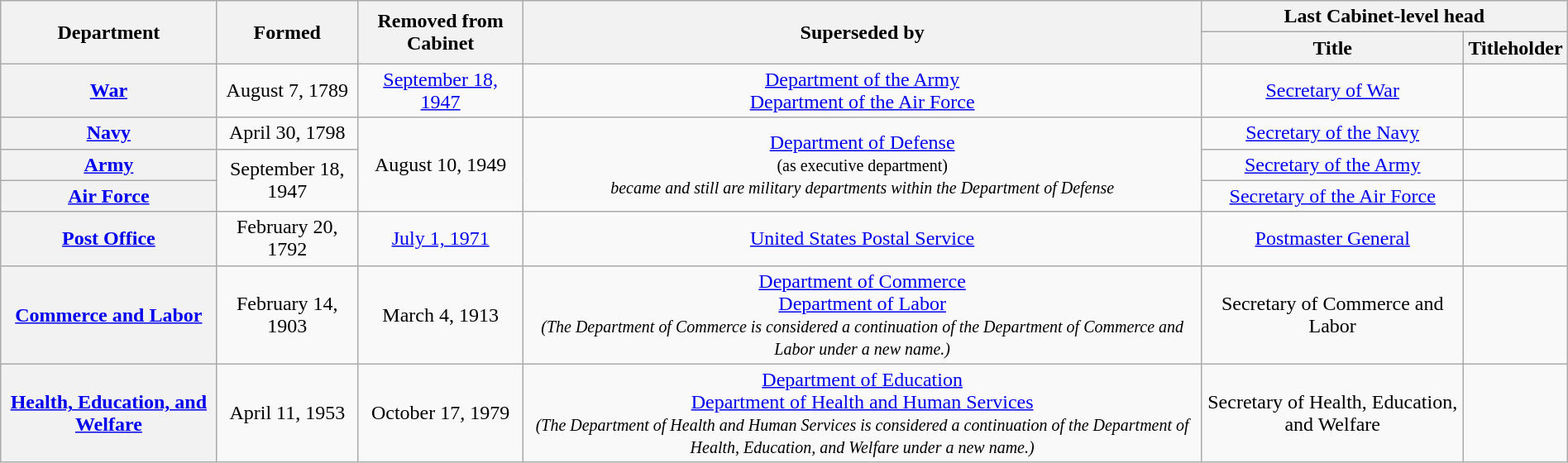<table class="wikitable sortable plainrowheaders" style="text-align:center; width: 100%;">
<tr>
<th scope="col" rowspan="2">Department</th>
<th scope="col" rowspan="2" data-sort-type="date">Formed</th>
<th scope="col" rowspan="2" data-sort-type="date">Removed from Cabinet</th>
<th scope="col" rowspan="2" class="unsortable">Superseded by</th>
<th scope="col" colspan="3">Last Cabinet-level head</th>
</tr>
<tr>
<th scope="col">Title</th>
<th scope="col">Titleholder</th>
</tr>
<tr>
<th scope="row"><a href='#'>War</a></th>
<td>August 7, 1789</td>
<td><a href='#'>September 18, 1947</a></td>
<td><a href='#'>Department of the Army</a><br><a href='#'>Department of the Air Force</a></td>
<td><a href='#'>Secretary of War</a></td>
<td></td>
</tr>
<tr>
<th scope="row"><a href='#'>Navy</a></th>
<td>April 30, 1798</td>
<td rowspan="3">August 10, 1949</td>
<td rowspan="3"><a href='#'>Department of Defense</a><br><small>(as executive department)<br><em>became and still are military departments within the Department of Defense</em></small></td>
<td><a href='#'>Secretary of the Navy</a></td>
<td></td>
</tr>
<tr>
<th scope="row"><a href='#'>Army</a></th>
<td rowspan="2">September 18, 1947</td>
<td><a href='#'>Secretary of the Army</a></td>
<td></td>
</tr>
<tr>
<th scope="row"><a href='#'>Air Force</a></th>
<td><a href='#'>Secretary of the Air Force</a></td>
<td></td>
</tr>
<tr>
<th scope="row"><a href='#'>Post Office</a></th>
<td>February 20, 1792</td>
<td><a href='#'>July 1, 1971</a></td>
<td><a href='#'>United States Postal Service</a></td>
<td><a href='#'>Postmaster General</a></td>
<td></td>
</tr>
<tr>
<th scope="row"><a href='#'>Commerce and Labor</a></th>
<td>February 14, 1903</td>
<td>March 4, 1913</td>
<td><a href='#'>Department of Commerce</a><br><a href='#'>Department of Labor</a><br><small><em>(The Department of Commerce is considered a continuation of the Department of Commerce and Labor under a new name.)</em></small></td>
<td>Secretary of Commerce and Labor</td>
<td></td>
</tr>
<tr>
<th scope="row"><a href='#'>Health, Education, and Welfare</a></th>
<td>April 11, 1953</td>
<td>October 17, 1979</td>
<td><a href='#'>Department of Education</a><br><a href='#'>Department of Health and Human Services</a><br><small><em>(The Department of Health and Human Services is considered a continuation of the Department of Health, Education, and Welfare under a new name.)</em></small></td>
<td>Secretary of Health, Education, and Welfare</td>
<td></td>
</tr>
</table>
